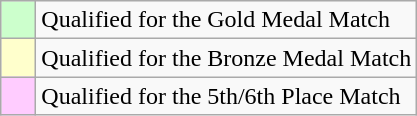<table class="wikitable">
<tr>
<td bgcolor="ccffcc">    </td>
<td>Qualified for the Gold Medal Match</td>
</tr>
<tr>
<td bgcolor="ffffcc">    </td>
<td>Qualified for the Bronze Medal Match</td>
</tr>
<tr>
<td bgcolor="ffccff">    </td>
<td>Qualified for the 5th/6th Place Match</td>
</tr>
</table>
